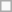<table class=wikitable>
<tr>
<td> </td>
</tr>
</table>
